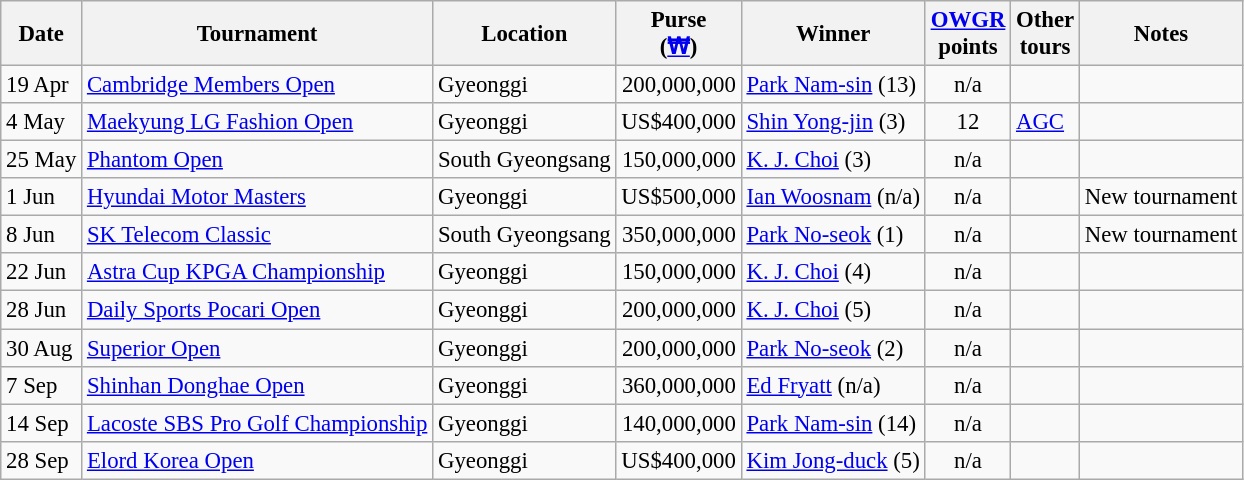<table class="wikitable" style="font-size:95%;">
<tr>
<th>Date</th>
<th>Tournament</th>
<th>Location</th>
<th>Purse<br>(<a href='#'>₩</a>)</th>
<th>Winner</th>
<th><a href='#'>OWGR</a><br>points</th>
<th>Other<br>tours</th>
<th>Notes</th>
</tr>
<tr>
<td>19 Apr</td>
<td><a href='#'>Cambridge Members Open</a></td>
<td>Gyeonggi</td>
<td align=right>200,000,000</td>
<td> <a href='#'>Park Nam-sin</a> (13)</td>
<td align=center>n/a</td>
<td></td>
<td></td>
</tr>
<tr>
<td>4 May</td>
<td><a href='#'>Maekyung LG Fashion Open</a></td>
<td>Gyeonggi</td>
<td align=right>US$400,000</td>
<td> <a href='#'>Shin Yong-jin</a> (3)</td>
<td align=center>12</td>
<td><a href='#'>AGC</a></td>
<td></td>
</tr>
<tr>
<td>25 May</td>
<td><a href='#'>Phantom Open</a></td>
<td>South Gyeongsang</td>
<td align=right>150,000,000</td>
<td> <a href='#'>K. J. Choi</a> (3)</td>
<td align=center>n/a</td>
<td></td>
<td></td>
</tr>
<tr>
<td>1 Jun</td>
<td><a href='#'>Hyundai Motor Masters</a></td>
<td>Gyeonggi</td>
<td align=right>US$500,000</td>
<td> <a href='#'>Ian Woosnam</a> (n/a)</td>
<td align=center>n/a</td>
<td></td>
<td>New tournament</td>
</tr>
<tr>
<td>8 Jun</td>
<td><a href='#'>SK Telecom Classic</a></td>
<td>South Gyeongsang</td>
<td align=right>350,000,000</td>
<td> <a href='#'>Park No-seok</a> (1)</td>
<td align=center>n/a</td>
<td></td>
<td>New tournament</td>
</tr>
<tr>
<td>22 Jun</td>
<td><a href='#'>Astra Cup KPGA Championship</a></td>
<td>Gyeonggi</td>
<td align=right>150,000,000</td>
<td> <a href='#'>K. J. Choi</a> (4)</td>
<td align=center>n/a</td>
<td></td>
<td></td>
</tr>
<tr>
<td>28 Jun</td>
<td><a href='#'>Daily Sports Pocari Open</a></td>
<td>Gyeonggi</td>
<td align=right>200,000,000</td>
<td> <a href='#'>K. J. Choi</a> (5)</td>
<td align=center>n/a</td>
<td></td>
<td></td>
</tr>
<tr>
<td>30 Aug</td>
<td><a href='#'>Superior Open</a></td>
<td>Gyeonggi</td>
<td align=right>200,000,000</td>
<td> <a href='#'>Park No-seok</a> (2)</td>
<td align=center>n/a</td>
<td></td>
<td></td>
</tr>
<tr>
<td>7 Sep</td>
<td><a href='#'>Shinhan Donghae Open</a></td>
<td>Gyeonggi</td>
<td align=right>360,000,000</td>
<td> <a href='#'>Ed Fryatt</a> (n/a)</td>
<td align=center>n/a</td>
<td></td>
<td></td>
</tr>
<tr>
<td>14 Sep</td>
<td><a href='#'>Lacoste SBS Pro Golf Championship</a></td>
<td>Gyeonggi</td>
<td align=right>140,000,000</td>
<td> <a href='#'>Park Nam-sin</a> (14)</td>
<td align=center>n/a</td>
<td></td>
<td></td>
</tr>
<tr>
<td>28 Sep</td>
<td><a href='#'>Elord Korea Open</a></td>
<td>Gyeonggi</td>
<td align=right>US$400,000</td>
<td> <a href='#'>Kim Jong-duck</a> (5)</td>
<td align=center>n/a</td>
<td></td>
<td></td>
</tr>
</table>
